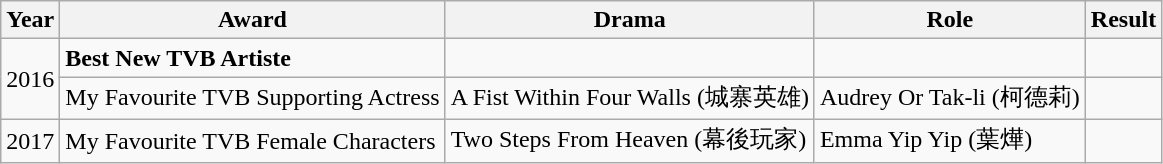<table class="wikitable">
<tr>
<th>Year</th>
<th>Award</th>
<th>Drama</th>
<th>Role</th>
<th>Result</th>
</tr>
<tr>
<td rowspan="2">2016</td>
<td><strong>Best New TVB Artiste</strong></td>
<td></td>
<td></td>
<td></td>
</tr>
<tr>
<td>My Favourite TVB Supporting Actress</td>
<td>A Fist Within Four Walls (城寨英雄)</td>
<td>Audrey Or Tak-li (柯德莉)</td>
<td></td>
</tr>
<tr>
<td>2017</td>
<td>My Favourite TVB Female Characters</td>
<td>Two Steps From Heaven (幕後玩家)</td>
<td>Emma Yip Yip (葉燁)</td>
<td></td>
</tr>
</table>
